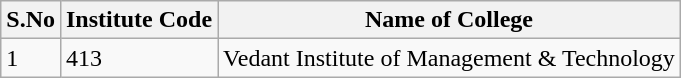<table class="wikitable sortable">
<tr>
<th>S.No</th>
<th>Institute Code</th>
<th>Name of College</th>
</tr>
<tr>
<td>1</td>
<td>413</td>
<td>Vedant Institute of Management & Technology</td>
</tr>
</table>
